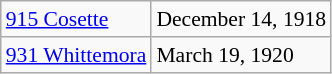<table class="wikitable floatright" style="font-size: 0.9em;">
<tr>
<td><a href='#'>915 Cosette</a></td>
<td>December 14, 1918</td>
</tr>
<tr>
<td><a href='#'>931 Whittemora</a></td>
<td>March 19, 1920</td>
</tr>
</table>
